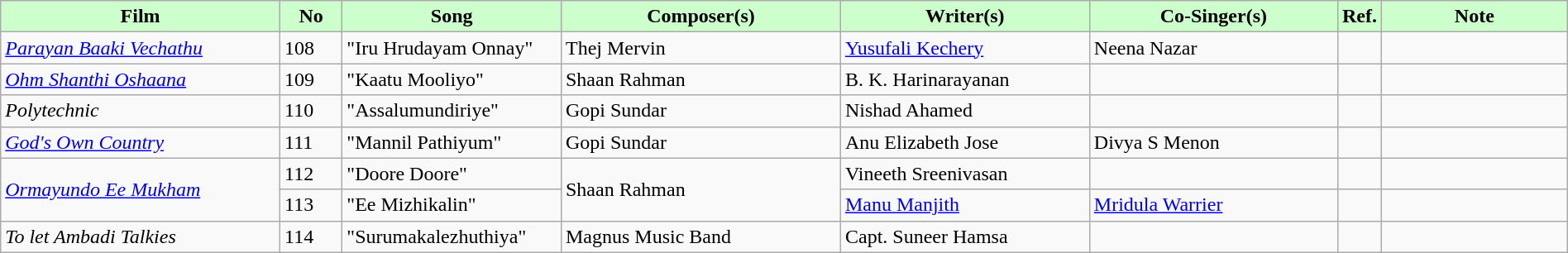<table class="wikitable plainrowheaders" style="width:100%;" textcolor:#000;" style="align:center;">
<tr style="background:#cfc; text-align:center;">
<td scope="col" style="width:18%;"><strong>Film</strong></td>
<td scope="col" style="width:4%;"><strong>No</strong></td>
<td scope="col" style="width:14%;"><strong>Song</strong></td>
<td scope="col" style="width:18%;"><strong>Composer(s)</strong></td>
<td scope="col" style="width:16%;"><strong>Writer(s)</strong></td>
<td scope="col" style="width:16%;"><strong>Co-Singer(s)</strong></td>
<td scope="col" style="width:2%;"><strong>Ref.</strong></td>
<td scope="col" style="width:12%;"><strong>Note</strong></td>
</tr>
<tr>
<td><em><a href='#'>Parayan Baaki Vechathu</a></em></td>
<td>108</td>
<td>"Iru Hrudayam Onnay"</td>
<td>Thej Mervin</td>
<td><a href='#'>Yusufali Kechery</a></td>
<td>Neena Nazar</td>
<td></td>
<td></td>
</tr>
<tr>
<td><em><a href='#'>Ohm Shanthi Oshaana</a></em></td>
<td>109</td>
<td>"Kaatu Mooliyo"</td>
<td>Shaan Rahman</td>
<td>B. K. Harinarayanan</td>
<td></td>
<td></td>
<td></td>
</tr>
<tr>
<td><em>Polytechnic</em></td>
<td>110</td>
<td>"Assalumundiriye"</td>
<td>Gopi Sundar</td>
<td>Nishad Ahamed</td>
<td></td>
<td></td>
<td></td>
</tr>
<tr>
<td><a href='#'><em>God's Own Country</em></a></td>
<td>111</td>
<td>"Mannil Pathiyum"</td>
<td>Gopi Sundar</td>
<td>Anu Elizabeth Jose</td>
<td>Divya S Menon</td>
<td></td>
<td></td>
</tr>
<tr>
<td rowspan="2"><em><a href='#'>Ormayundo Ee Mukham</a></em></td>
<td>112</td>
<td>"Doore Doore"</td>
<td rowspan="2">Shaan Rahman</td>
<td>Vineeth Sreenivasan</td>
<td></td>
<td></td>
<td></td>
</tr>
<tr>
<td>113</td>
<td>"Ee Mizhikalin"</td>
<td><a href='#'>Manu Manjith</a></td>
<td><a href='#'>Mridula Warrier</a></td>
<td></td>
<td></td>
</tr>
<tr>
<td><em>To let Ambadi Talkies</em></td>
<td>114</td>
<td>"Surumakalezhuthiya"</td>
<td>Magnus Music Band</td>
<td>Capt. Suneer Hamsa</td>
<td></td>
<td></td>
<td></td>
</tr>
</table>
